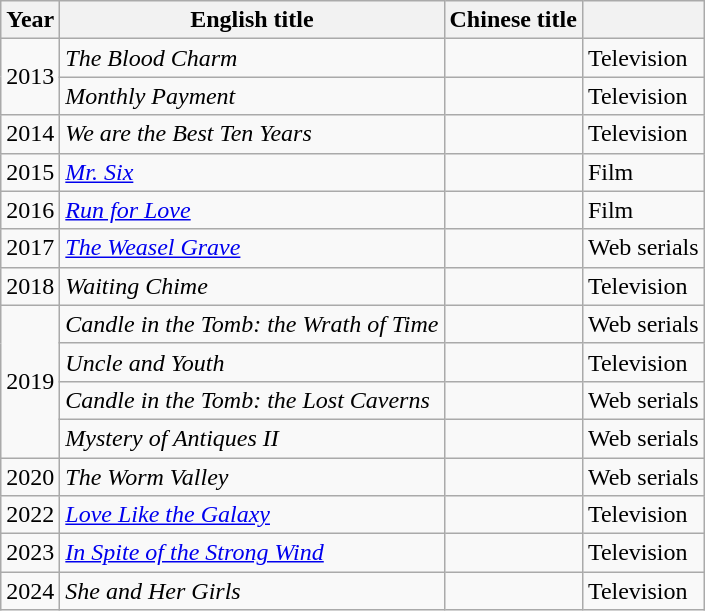<table class="wikitable">
<tr>
<th>Year</th>
<th>English title</th>
<th>Chinese title</th>
<th></th>
</tr>
<tr>
<td rowspan="2">2013</td>
<td><em>The Blood Charm</em></td>
<td></td>
<td>Television</td>
</tr>
<tr>
<td><em>Monthly Payment</em></td>
<td></td>
<td>Television</td>
</tr>
<tr>
<td>2014</td>
<td><em>We are the Best Ten Years</em></td>
<td></td>
<td>Television</td>
</tr>
<tr>
<td>2015</td>
<td><em><a href='#'>Mr. Six</a></em></td>
<td></td>
<td>Film</td>
</tr>
<tr>
<td>2016</td>
<td><em><a href='#'>Run for Love</a></em></td>
<td></td>
<td>Film</td>
</tr>
<tr>
<td>2017</td>
<td><em><a href='#'>The Weasel Grave</a></em></td>
<td></td>
<td>Web serials</td>
</tr>
<tr>
<td>2018</td>
<td><em>Waiting Chime</em></td>
<td></td>
<td>Television</td>
</tr>
<tr>
<td rowspan="4">2019</td>
<td><em>Candle in the Tomb: the Wrath of Time</em></td>
<td></td>
<td>Web serials</td>
</tr>
<tr>
<td><em>Uncle and Youth</em></td>
<td></td>
<td>Television</td>
</tr>
<tr>
<td><em>Candle in the Tomb: the Lost Caverns</em></td>
<td></td>
<td>Web serials</td>
</tr>
<tr>
<td><em>Mystery of Antiques II</em></td>
<td></td>
<td>Web serials</td>
</tr>
<tr>
<td>2020</td>
<td><em>The Worm Valley</em></td>
<td></td>
<td>Web serials</td>
</tr>
<tr>
<td>2022</td>
<td><em><a href='#'>Love Like the Galaxy</a></em></td>
<td></td>
<td>Television</td>
</tr>
<tr>
<td>2023</td>
<td><em><a href='#'>In Spite of the Strong Wind</a></em></td>
<td></td>
<td>Television</td>
</tr>
<tr>
<td>2024</td>
<td><em>She and Her Girls</em></td>
<td></td>
<td>Television</td>
</tr>
</table>
